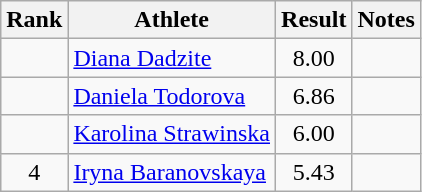<table class="wikitable sortable" style="text-align:center">
<tr>
<th>Rank</th>
<th>Athlete</th>
<th>Result</th>
<th>Notes</th>
</tr>
<tr>
<td></td>
<td style="text-align:left"><a href='#'>Diana Dadzite</a><br></td>
<td>8.00</td>
<td></td>
</tr>
<tr>
<td></td>
<td style="text-align:left"><a href='#'>Daniela Todorova</a><br></td>
<td>6.86</td>
<td></td>
</tr>
<tr>
<td></td>
<td style="text-align:left"><a href='#'>Karolina Strawinska</a><br></td>
<td>6.00</td>
<td></td>
</tr>
<tr>
<td>4</td>
<td style="text-align:left"><a href='#'>Iryna Baranovskaya</a><br></td>
<td>5.43</td>
<td></td>
</tr>
</table>
